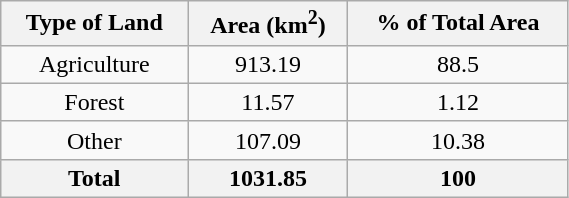<table class="wikitable sortable" style="text-align:center" width=30%>
<tr>
<th>Type of Land</th>
<th>Area (km<sup>2</sup>)</th>
<th>% of Total Area</th>
</tr>
<tr>
<td>Agriculture</td>
<td>913.19</td>
<td>88.5</td>
</tr>
<tr>
<td>Forest</td>
<td>11.57</td>
<td>1.12</td>
</tr>
<tr>
<td>Other</td>
<td>107.09</td>
<td>10.38</td>
</tr>
<tr class='sortbottom'>
<th>Total</th>
<th>1031.85</th>
<th>100</th>
</tr>
</table>
